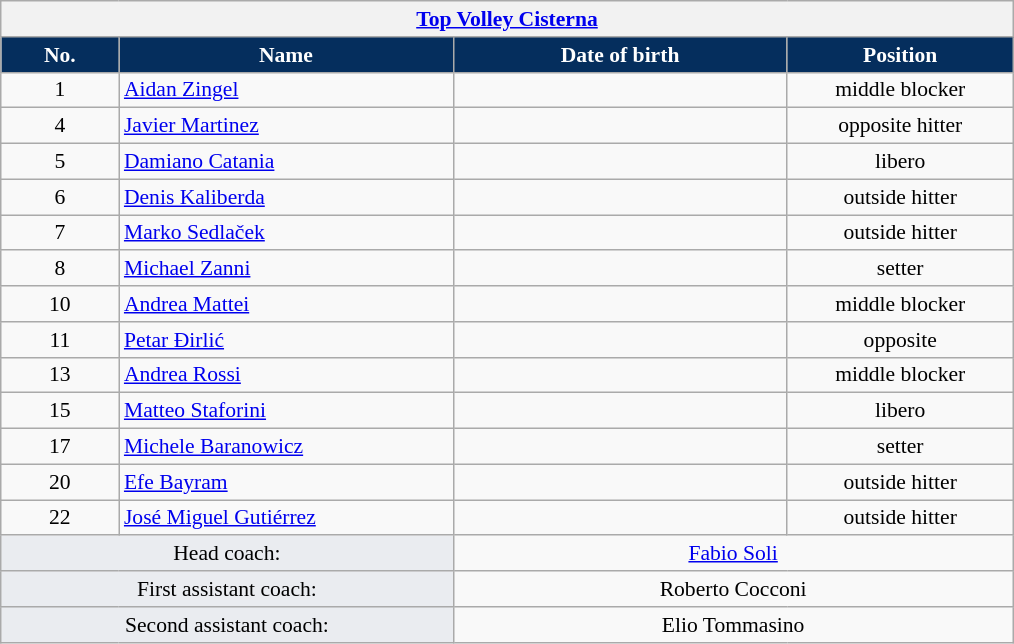<table class="wikitable collapsible collapsed" style="font-size:90%; text-align:center;">
<tr>
<th colspan=5 style="width:30em"><a href='#'>Top Volley Cisterna</a></th>
</tr>
<tr>
<th style="width:5em; color:#FFFFFF; background-color:#052E5D">No.</th>
<th style="width:15em; color:#FFFFFF; background-color:#052E5D">Name</th>
<th style="width:15em; color:#FFFFFF; background-color:#052E5D">Date of birth</th>
<th style="width:10em; color:#FFFFFF; background-color:#052E5D">Position</th>
</tr>
<tr>
<td>1</td>
<td align=left> <a href='#'>Aidan Zingel</a></td>
<td align=right></td>
<td>middle blocker</td>
</tr>
<tr>
<td>4</td>
<td align=left> <a href='#'>Javier Martinez</a></td>
<td align=right></td>
<td>opposite hitter</td>
</tr>
<tr>
<td>5</td>
<td align=left> <a href='#'>Damiano Catania</a></td>
<td align=right></td>
<td>libero</td>
</tr>
<tr>
<td>6</td>
<td align=left> <a href='#'>Denis Kaliberda</a></td>
<td align=right></td>
<td>outside hitter</td>
</tr>
<tr>
<td>7</td>
<td align=left> <a href='#'>Marko Sedlaček</a></td>
<td align=right></td>
<td>outside hitter</td>
</tr>
<tr>
<td>8</td>
<td align=left> <a href='#'>Michael Zanni</a></td>
<td align=right></td>
<td>setter</td>
</tr>
<tr>
<td>10</td>
<td align=left> <a href='#'>Andrea Mattei</a></td>
<td align=right></td>
<td>middle blocker</td>
</tr>
<tr>
<td>11</td>
<td align=left> <a href='#'>Petar Đirlić</a></td>
<td align=right></td>
<td>opposite</td>
</tr>
<tr>
<td>13</td>
<td align=left> <a href='#'>Andrea Rossi</a></td>
<td align=right></td>
<td>middle blocker</td>
</tr>
<tr>
<td>15</td>
<td align=left> <a href='#'>Matteo Staforini</a></td>
<td align=right></td>
<td>libero</td>
</tr>
<tr>
<td>17</td>
<td align=left> <a href='#'>Michele Baranowicz</a></td>
<td align=right></td>
<td>setter</td>
</tr>
<tr>
<td>20</td>
<td align=left> <a href='#'>Efe Bayram</a></td>
<td align=right></td>
<td>outside hitter</td>
</tr>
<tr>
<td>22</td>
<td align=left> <a href='#'>José Miguel Gutiérrez</a></td>
<td align=right></td>
<td>outside hitter</td>
</tr>
<tr class="sortbottom">
<td colspan=2 style="background:#EAECF0">Head coach:</td>
<td colspan=2> <a href='#'>Fabio Soli</a></td>
</tr>
<tr class="sortbottom">
<td colspan=2 style="background:#EAECF0">First assistant coach:</td>
<td colspan=2> Roberto Cocconi</td>
</tr>
<tr class="sortbottom">
<td colspan=2 style="background:#EAECF0">Second assistant coach:</td>
<td colspan=2> Elio Tommasino</td>
</tr>
</table>
